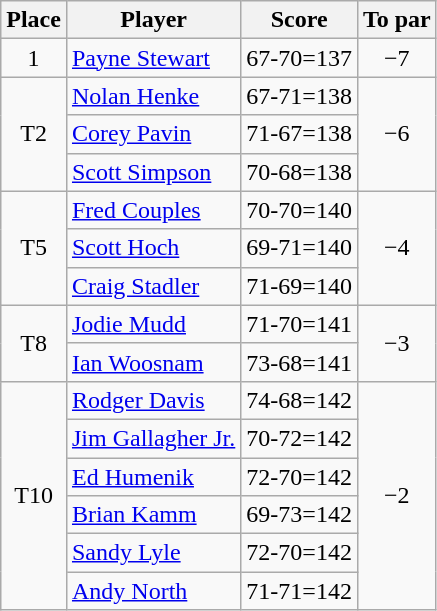<table class="wikitable">
<tr>
<th>Place</th>
<th>Player</th>
<th>Score</th>
<th>To par</th>
</tr>
<tr>
<td align=center>1</td>
<td> <a href='#'>Payne Stewart</a></td>
<td align=center>67-70=137</td>
<td align=center>−7</td>
</tr>
<tr>
<td rowspan="3" align=center>T2</td>
<td> <a href='#'>Nolan Henke</a></td>
<td align=center>67-71=138</td>
<td rowspan="3" align=center>−6</td>
</tr>
<tr>
<td> <a href='#'>Corey Pavin</a></td>
<td align=center>71-67=138</td>
</tr>
<tr>
<td> <a href='#'>Scott Simpson</a></td>
<td align=center>70-68=138</td>
</tr>
<tr>
<td rowspan="3" align=center>T5</td>
<td> <a href='#'>Fred Couples</a></td>
<td align=center>70-70=140</td>
<td rowspan="3" align=center>−4</td>
</tr>
<tr>
<td> <a href='#'>Scott Hoch</a></td>
<td align=center>69-71=140</td>
</tr>
<tr>
<td> <a href='#'>Craig Stadler</a></td>
<td align=center>71-69=140</td>
</tr>
<tr>
<td rowspan="2" align=center>T8</td>
<td> <a href='#'>Jodie Mudd</a></td>
<td align=center>71-70=141</td>
<td rowspan="2" align=center>−3</td>
</tr>
<tr>
<td> <a href='#'>Ian Woosnam</a></td>
<td align=center>73-68=141</td>
</tr>
<tr>
<td rowspan="6" align=center>T10</td>
<td> <a href='#'>Rodger Davis</a></td>
<td align=center>74-68=142</td>
<td rowspan="6" align=center>−2</td>
</tr>
<tr>
<td> <a href='#'>Jim Gallagher Jr.</a></td>
<td align=center>70-72=142</td>
</tr>
<tr>
<td> <a href='#'>Ed Humenik</a></td>
<td align=center>72-70=142</td>
</tr>
<tr>
<td> <a href='#'>Brian Kamm</a></td>
<td align=center>69-73=142</td>
</tr>
<tr>
<td> <a href='#'>Sandy Lyle</a></td>
<td align=center>72-70=142</td>
</tr>
<tr>
<td> <a href='#'>Andy North</a></td>
<td align=center>71-71=142</td>
</tr>
</table>
